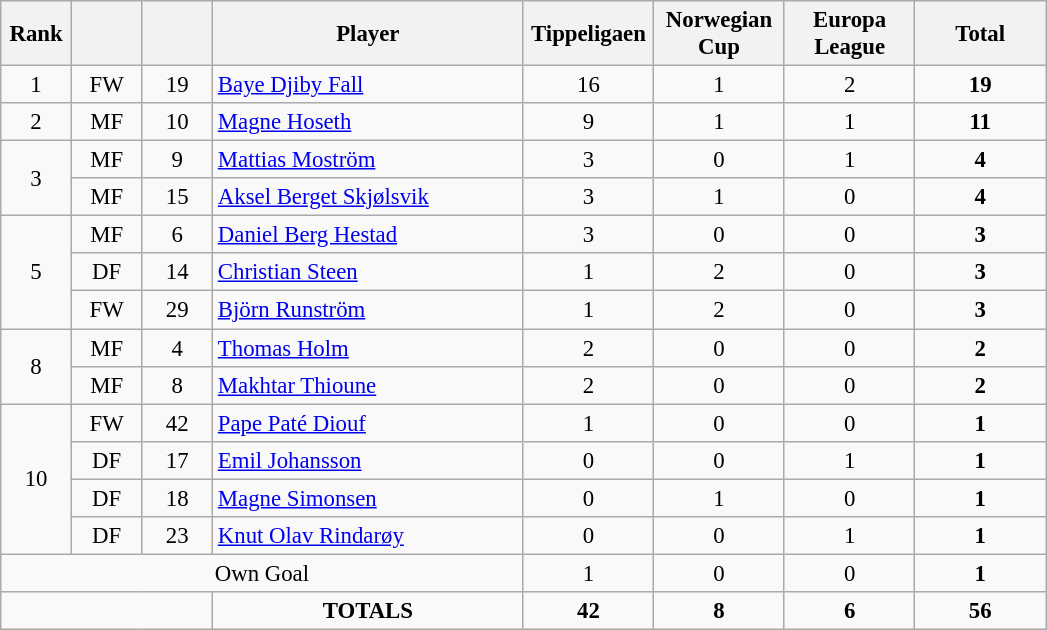<table class="wikitable" style="font-size: 95%; text-align: center;">
<tr>
<th width=40>Rank</th>
<th width=40></th>
<th width=40></th>
<th width=200>Player</th>
<th width=80>Tippeligaen</th>
<th width=80>Norwegian Cup</th>
<th width=80>Europa League</th>
<th width=80><strong>Total</strong></th>
</tr>
<tr>
<td>1</td>
<td>FW</td>
<td>19</td>
<td align=left> <a href='#'>Baye Djiby Fall</a></td>
<td>16</td>
<td>1</td>
<td>2</td>
<td><strong>19</strong></td>
</tr>
<tr>
<td>2</td>
<td>MF</td>
<td>10</td>
<td align=left> <a href='#'>Magne Hoseth</a></td>
<td>9</td>
<td>1</td>
<td>1</td>
<td><strong>11</strong></td>
</tr>
<tr>
<td rowspan="2">3</td>
<td>MF</td>
<td>9</td>
<td align=left> <a href='#'>Mattias Moström</a></td>
<td>3</td>
<td>0</td>
<td>1</td>
<td><strong>4</strong></td>
</tr>
<tr>
<td>MF</td>
<td>15</td>
<td align=left> <a href='#'>Aksel Berget Skjølsvik</a></td>
<td>3</td>
<td>1</td>
<td>0</td>
<td><strong>4</strong></td>
</tr>
<tr>
<td rowspan="3">5</td>
<td>MF</td>
<td>6</td>
<td align=left> <a href='#'>Daniel Berg Hestad</a></td>
<td>3</td>
<td>0</td>
<td>0</td>
<td><strong>3</strong></td>
</tr>
<tr>
<td>DF</td>
<td>14</td>
<td align=left> <a href='#'>Christian Steen</a></td>
<td>1</td>
<td>2</td>
<td>0</td>
<td><strong>3</strong></td>
</tr>
<tr>
<td>FW</td>
<td>29</td>
<td align=left> <a href='#'>Björn Runström</a></td>
<td>1</td>
<td>2</td>
<td>0</td>
<td><strong>3</strong></td>
</tr>
<tr>
<td rowspan="2">8</td>
<td>MF</td>
<td>4</td>
<td align=left> <a href='#'>Thomas Holm</a></td>
<td>2</td>
<td>0</td>
<td>0</td>
<td><strong>2</strong></td>
</tr>
<tr>
<td>MF</td>
<td>8</td>
<td align=left> <a href='#'>Makhtar Thioune</a></td>
<td>2</td>
<td>0</td>
<td>0</td>
<td><strong>2</strong></td>
</tr>
<tr>
<td rowspan="4">10</td>
<td>FW</td>
<td>42</td>
<td align=left> <a href='#'>Pape Paté Diouf</a></td>
<td>1</td>
<td>0</td>
<td>0</td>
<td><strong>1</strong></td>
</tr>
<tr>
<td>DF</td>
<td>17</td>
<td align=left> <a href='#'>Emil Johansson</a></td>
<td>0</td>
<td>0</td>
<td>1</td>
<td><strong>1</strong></td>
</tr>
<tr>
<td>DF</td>
<td>18</td>
<td align=left> <a href='#'>Magne Simonsen</a></td>
<td>0</td>
<td>1</td>
<td>0</td>
<td><strong>1</strong></td>
</tr>
<tr>
<td>DF</td>
<td>23</td>
<td align=left> <a href='#'>Knut Olav Rindarøy</a></td>
<td>0</td>
<td>0</td>
<td>1</td>
<td><strong>1</strong></td>
</tr>
<tr>
<td colspan="4">Own Goal</td>
<td>1</td>
<td>0</td>
<td>0</td>
<td><strong>1</strong></td>
</tr>
<tr>
<td colspan="3"></td>
<td><strong>TOTALS</strong></td>
<td><strong>42</strong></td>
<td><strong>8</strong></td>
<td><strong>6</strong></td>
<td><strong>56</strong></td>
</tr>
</table>
